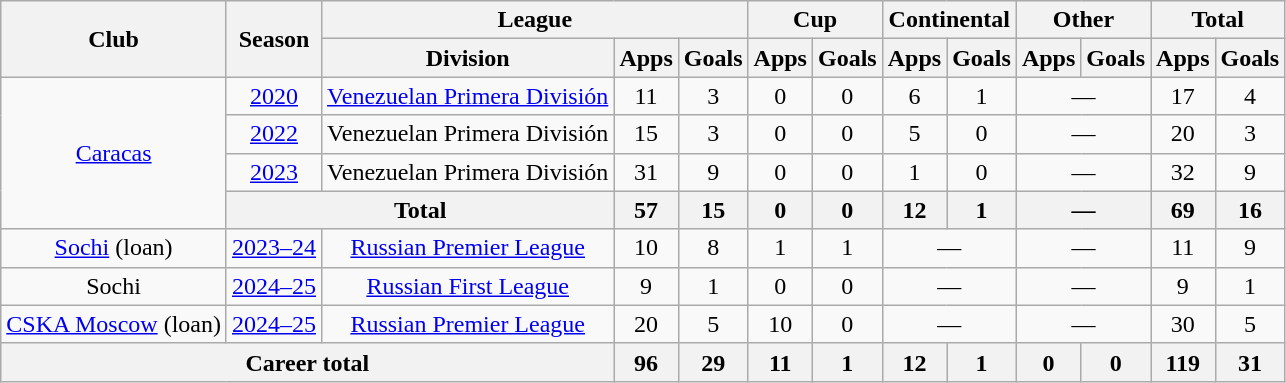<table class="wikitable" style="text-align: center;">
<tr>
<th rowspan="2">Club</th>
<th rowspan="2">Season</th>
<th colspan="3">League</th>
<th colspan="2">Cup</th>
<th colspan="2">Continental</th>
<th colspan="2">Other</th>
<th colspan="2">Total</th>
</tr>
<tr>
<th>Division</th>
<th>Apps</th>
<th>Goals</th>
<th>Apps</th>
<th>Goals</th>
<th>Apps</th>
<th>Goals</th>
<th>Apps</th>
<th>Goals</th>
<th>Apps</th>
<th>Goals</th>
</tr>
<tr>
<td rowspan="4"><a href='#'>Caracas</a></td>
<td><a href='#'>2020</a></td>
<td><a href='#'>Venezuelan Primera División</a></td>
<td>11</td>
<td>3</td>
<td>0</td>
<td>0</td>
<td>6</td>
<td>1</td>
<td colspan="2">—</td>
<td>17</td>
<td>4</td>
</tr>
<tr>
<td><a href='#'>2022</a></td>
<td>Venezuelan Primera División</td>
<td>15</td>
<td>3</td>
<td>0</td>
<td>0</td>
<td>5</td>
<td>0</td>
<td colspan="2">—</td>
<td>20</td>
<td>3</td>
</tr>
<tr>
<td><a href='#'>2023</a></td>
<td>Venezuelan Primera División</td>
<td>31</td>
<td>9</td>
<td>0</td>
<td>0</td>
<td>1</td>
<td>0</td>
<td colspan="2">—</td>
<td>32</td>
<td>9</td>
</tr>
<tr>
<th colspan="2">Total</th>
<th>57</th>
<th>15</th>
<th>0</th>
<th>0</th>
<th>12</th>
<th>1</th>
<th colspan="2">—</th>
<th>69</th>
<th>16</th>
</tr>
<tr>
<td><a href='#'>Sochi</a> (loan)</td>
<td><a href='#'>2023–24</a></td>
<td><a href='#'>Russian Premier League</a></td>
<td>10</td>
<td>8</td>
<td>1</td>
<td>1</td>
<td colspan="2">—</td>
<td colspan="2">—</td>
<td>11</td>
<td>9</td>
</tr>
<tr>
<td>Sochi</td>
<td><a href='#'>2024–25</a></td>
<td><a href='#'>Russian First League</a></td>
<td>9</td>
<td>1</td>
<td>0</td>
<td>0</td>
<td colspan="2">—</td>
<td colspan="2">—</td>
<td>9</td>
<td>1</td>
</tr>
<tr>
<td><a href='#'>CSKA Moscow</a> (loan)</td>
<td><a href='#'>2024–25</a></td>
<td><a href='#'>Russian Premier League</a></td>
<td>20</td>
<td>5</td>
<td>10</td>
<td>0</td>
<td colspan="2">—</td>
<td colspan="2">—</td>
<td>30</td>
<td>5</td>
</tr>
<tr>
<th colspan="3">Career total</th>
<th>96</th>
<th>29</th>
<th>11</th>
<th>1</th>
<th>12</th>
<th>1</th>
<th>0</th>
<th>0</th>
<th>119</th>
<th>31</th>
</tr>
</table>
